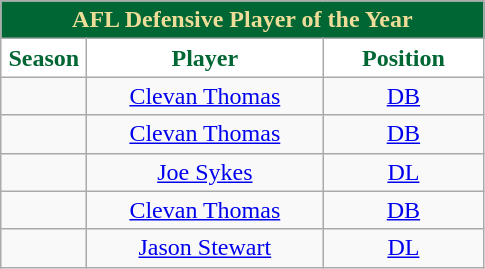<table class="wikitable sortable" style="text-align:center">
<tr>
<td colspan="4" style="background:#063; color:	#ed9;"><strong>AFL Defensive Player of the Year</strong></td>
</tr>
<tr>
<th style="width:50px; background:white; color:#063;">Season</th>
<th style="width:150px; background:white; color:#063;">Player</th>
<th style="width:100px; background:white; color:#063;">Position</th>
</tr>
<tr>
<td></td>
<td><a href='#'>Clevan Thomas</a></td>
<td><a href='#'>DB</a></td>
</tr>
<tr>
<td></td>
<td><a href='#'>Clevan Thomas</a></td>
<td><a href='#'>DB</a></td>
</tr>
<tr>
<td></td>
<td><a href='#'>Joe Sykes</a></td>
<td><a href='#'>DL</a></td>
</tr>
<tr>
<td></td>
<td><a href='#'>Clevan Thomas</a></td>
<td><a href='#'>DB</a></td>
</tr>
<tr>
<td></td>
<td><a href='#'>Jason Stewart</a></td>
<td><a href='#'>DL</a></td>
</tr>
</table>
